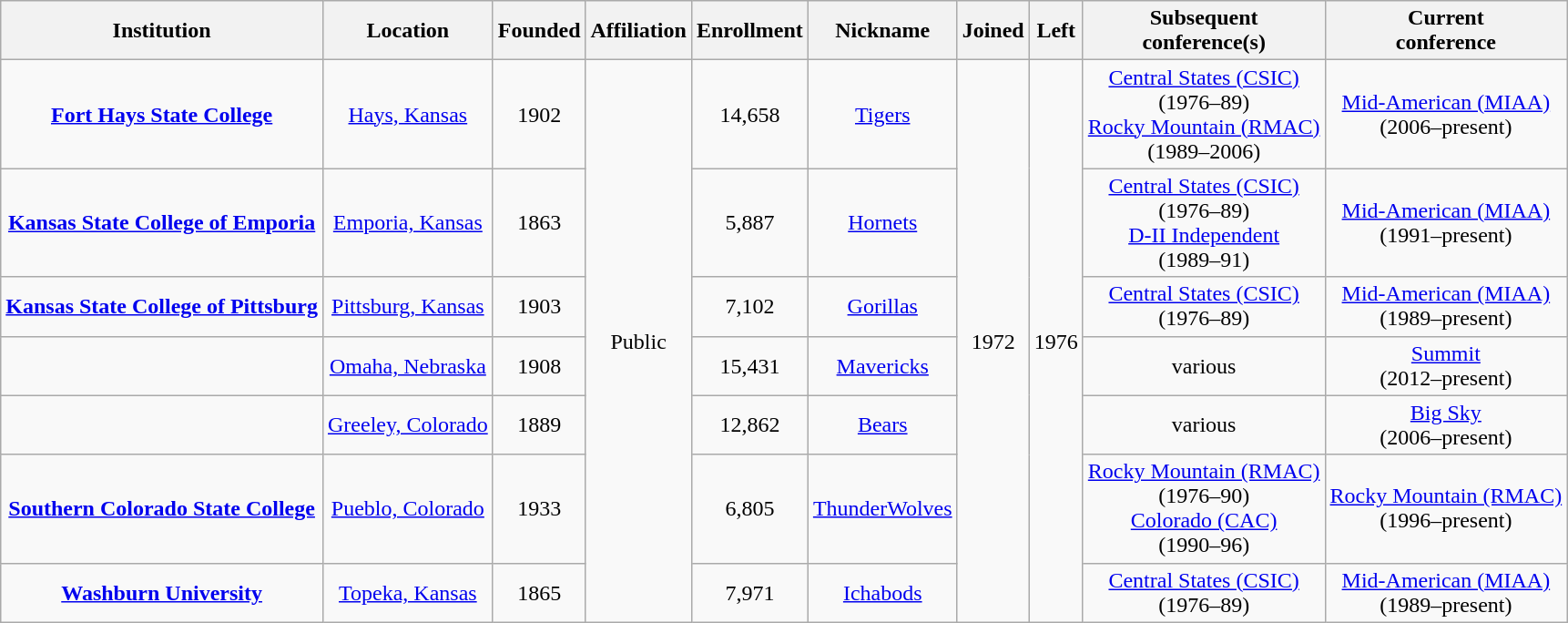<table class="wikitable sortable" style="text-align:center">
<tr>
<th>Institution</th>
<th>Location</th>
<th>Founded</th>
<th>Affiliation</th>
<th>Enrollment</th>
<th>Nickname</th>
<th>Joined</th>
<th>Left</th>
<th>Subsequent<br>conference(s)</th>
<th>Current<br>conference</th>
</tr>
<tr>
<td><strong><a href='#'>Fort Hays State College</a></strong></td>
<td><a href='#'>Hays, Kansas</a></td>
<td>1902</td>
<td rowspan="7">Public</td>
<td>14,658</td>
<td><a href='#'>Tigers</a></td>
<td rowspan="7">1972</td>
<td rowspan="7">1976</td>
<td><a href='#'>Central States (CSIC)</a><br>(1976–89)<br><a href='#'>Rocky Mountain (RMAC)</a><br>(1989–2006)</td>
<td><a href='#'>Mid-American (MIAA)</a><br>(2006–present)</td>
</tr>
<tr>
<td><strong><a href='#'>Kansas State College of Emporia</a></strong></td>
<td><a href='#'>Emporia, Kansas</a></td>
<td>1863</td>
<td>5,887</td>
<td><a href='#'>Hornets</a></td>
<td><a href='#'>Central States (CSIC)</a><br>(1976–89)<br><a href='#'>D-II Independent</a><br>(1989–91)</td>
<td><a href='#'>Mid-American (MIAA)</a><br>(1991–present)</td>
</tr>
<tr>
<td><strong><a href='#'>Kansas State College of Pittsburg</a></strong></td>
<td><a href='#'>Pittsburg, Kansas</a></td>
<td>1903</td>
<td>7,102</td>
<td><a href='#'>Gorillas</a></td>
<td><a href='#'>Central States (CSIC)</a><br>(1976–89)</td>
<td><a href='#'>Mid-American (MIAA)</a><br>(1989–present)</td>
</tr>
<tr>
<td></td>
<td><a href='#'>Omaha, Nebraska</a></td>
<td>1908</td>
<td>15,431</td>
<td><a href='#'>Mavericks</a></td>
<td>various</td>
<td><a href='#'>Summit</a><br>(2012–present)</td>
</tr>
<tr>
<td></td>
<td><a href='#'>Greeley, Colorado</a></td>
<td>1889</td>
<td>12,862</td>
<td><a href='#'>Bears</a></td>
<td>various</td>
<td><a href='#'>Big Sky</a><br>(2006–present)</td>
</tr>
<tr>
<td><strong><a href='#'>Southern Colorado State College</a></strong></td>
<td><a href='#'>Pueblo, Colorado</a></td>
<td>1933</td>
<td>6,805</td>
<td><a href='#'>ThunderWolves</a></td>
<td><a href='#'>Rocky Mountain (RMAC)</a><br>(1976–90)<br><a href='#'>Colorado (CAC)</a><br>(1990–96)</td>
<td><a href='#'>Rocky Mountain (RMAC)</a><br>(1996–present)</td>
</tr>
<tr>
<td><strong><a href='#'>Washburn University</a></strong></td>
<td><a href='#'>Topeka, Kansas</a></td>
<td>1865</td>
<td>7,971</td>
<td><a href='#'>Ichabods</a></td>
<td><a href='#'>Central States (CSIC)</a><br>(1976–89)</td>
<td><a href='#'>Mid-American (MIAA)</a><br>(1989–present)</td>
</tr>
</table>
